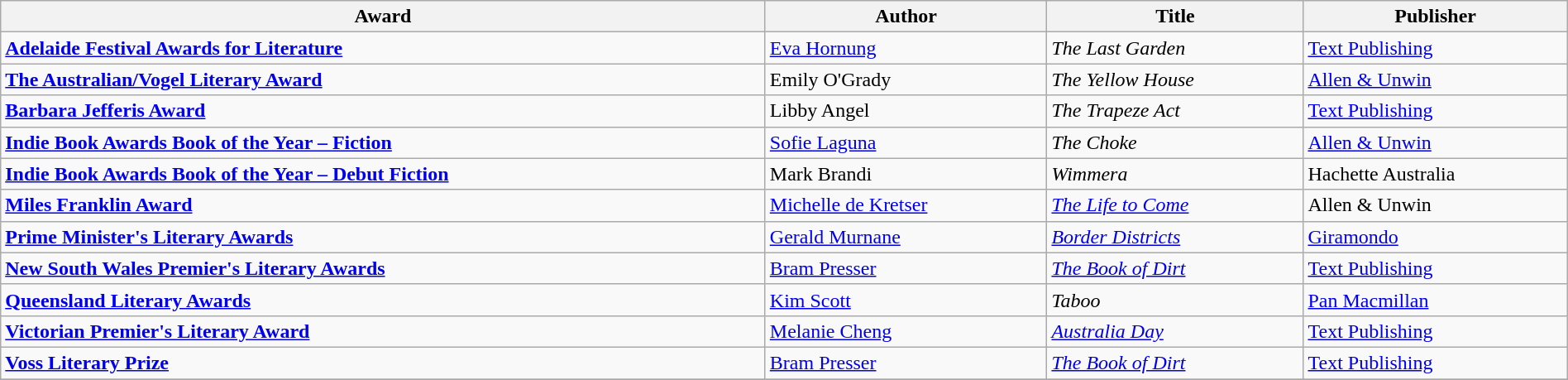<table class="wikitable" width=100%>
<tr>
<th>Award</th>
<th>Author</th>
<th>Title</th>
<th>Publisher</th>
</tr>
<tr>
<td><strong><a href='#'>Adelaide Festival Awards for Literature</a></strong></td>
<td><a href='#'>Eva Hornung</a></td>
<td><em>The Last Garden</em></td>
<td><a href='#'>Text Publishing</a></td>
</tr>
<tr>
<td><strong><a href='#'>The Australian/Vogel Literary Award</a></strong></td>
<td>Emily O'Grady</td>
<td><em>The Yellow House</em></td>
<td><a href='#'>Allen & Unwin</a></td>
</tr>
<tr>
<td><strong><a href='#'>Barbara Jefferis Award</a></strong></td>
<td>Libby Angel</td>
<td><em>The Trapeze Act</em></td>
<td><a href='#'>Text Publishing</a></td>
</tr>
<tr>
<td><strong><a href='#'>Indie Book Awards Book of the Year – Fiction</a></strong></td>
<td><a href='#'>Sofie Laguna</a></td>
<td><em>The Choke</em></td>
<td><a href='#'>Allen & Unwin</a></td>
</tr>
<tr>
<td><strong><a href='#'>Indie Book Awards Book of the Year – Debut Fiction</a></strong></td>
<td>Mark Brandi</td>
<td><em>Wimmera</em></td>
<td>Hachette Australia</td>
</tr>
<tr>
<td><strong><a href='#'>Miles Franklin Award</a></strong></td>
<td><a href='#'>Michelle de Kretser</a></td>
<td><em><a href='#'>The Life to Come</a></em></td>
<td>Allen & Unwin</td>
</tr>
<tr>
<td><strong><a href='#'>Prime Minister's Literary Awards</a></strong></td>
<td><a href='#'>Gerald Murnane</a></td>
<td><em><a href='#'>Border Districts</a></em></td>
<td><a href='#'>Giramondo</a></td>
</tr>
<tr>
<td><strong><a href='#'>New South Wales Premier's Literary Awards</a></strong></td>
<td><a href='#'>Bram Presser</a></td>
<td><em><a href='#'>The Book of Dirt</a></em></td>
<td><a href='#'>Text Publishing</a></td>
</tr>
<tr>
<td><strong><a href='#'>Queensland Literary Awards</a></strong></td>
<td><a href='#'>Kim Scott</a></td>
<td><em>Taboo</em></td>
<td><a href='#'>Pan Macmillan</a></td>
</tr>
<tr>
<td><strong><a href='#'>Victorian Premier's Literary Award</a></strong></td>
<td><a href='#'>Melanie Cheng</a></td>
<td><em><a href='#'>Australia Day</a></em></td>
<td><a href='#'>Text Publishing</a></td>
</tr>
<tr>
<td><strong><a href='#'>Voss Literary Prize</a></strong></td>
<td><a href='#'>Bram Presser</a></td>
<td><em><a href='#'>The Book of Dirt</a></em></td>
<td><a href='#'>Text Publishing</a></td>
</tr>
<tr>
</tr>
</table>
